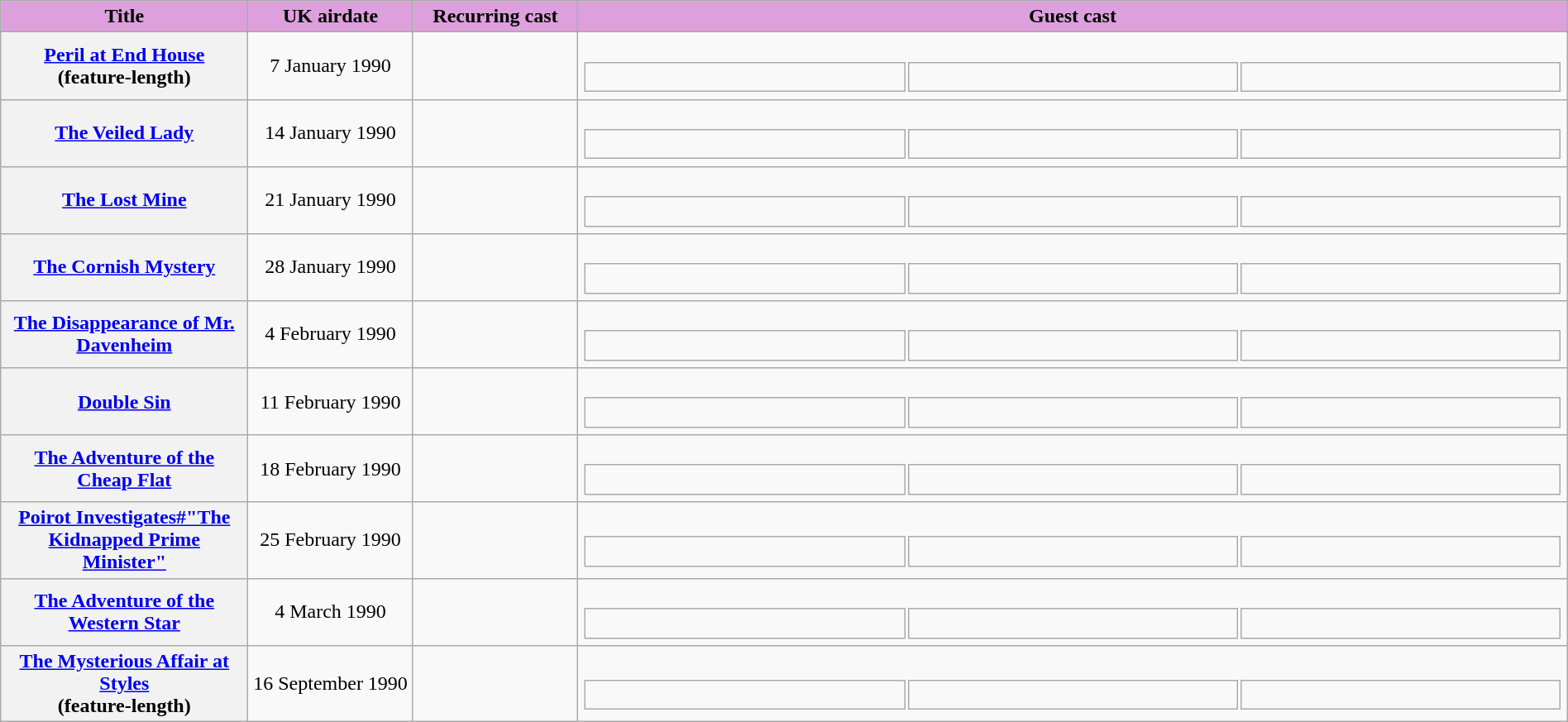<table class="wikitable plainrowheaders" style="width:100%;">
<tr>
<th style="background: Plum; width:15%;">Title</th>
<th style="background: Plum; width:10%;">UK airdate</th>
<th style="background: Plum; width:10%;">Recurring cast</th>
<th style="background: Plum; width:60%;">Guest cast</th>
</tr>
<tr id="Peril at End House">
<th scope="row" style="text-align:center;"><a href='#'>Peril at End House</a><br>(feature-length)</th>
<td style="text-align:center;">7 January 1990</td>
<td></td>
<td><br><table style="width:100%; font-size:90%;">
<tr>
<td style="width:33%; vertical-align:top;"><br></td>
<td style="width:34%; vertical-align:top;"><br></td>
<td style="width:33%; vertical-align:top;"><br></td>
</tr>
</table>
</td>
</tr>
<tr id="The Veiled Lady">
<th scope="row" style="text-align:center;"><a href='#'>The Veiled Lady</a></th>
<td style="text-align:center;">14 January 1990</td>
<td></td>
<td><br><table style="width:100%; font-size:90%;">
<tr>
<td style="width:33%; vertical-align:top;"><br></td>
<td style="width:34%; vertical-align:top;"><br></td>
<td style="width:33%; vertical-align:top;"></td>
</tr>
</table>
</td>
</tr>
<tr id="The Lost Mine">
<th scope="row" style="text-align:center;"><a href='#'>The Lost Mine</a></th>
<td style="text-align:center;">21 January 1990</td>
<td></td>
<td><br><table style="width:100%; font-size:90%;">
<tr>
<td style="width:33%; vertical-align:top;"><br></td>
<td style="width:34%; vertical-align:top;"><br></td>
<td style="width:33%; vertical-align:top;"><br></td>
</tr>
</table>
</td>
</tr>
<tr id="The Cornish Mystery">
<th scope="row" style="text-align:center;"><a href='#'>The Cornish Mystery</a></th>
<td style="text-align:center;">28 January 1990</td>
<td></td>
<td><br><table style="width:100%; font-size:90%;">
<tr>
<td style="width:33%; vertical-align:top;"><br></td>
<td style="width:34%; vertical-align:top;"><br></td>
<td style="width:33%; vertical-align:top;"><br></td>
</tr>
</table>
</td>
</tr>
<tr id="The Disappearance of Mr. Davenheim">
<th scope="row" style="text-align:center;"><a href='#'>The Disappearance of Mr. Davenheim</a></th>
<td style="text-align:center;">4 February 1990</td>
<td></td>
<td><br><table style="width:100%; font-size:90%;">
<tr>
<td style="width:33%; vertical-align:top;"><br></td>
<td style="width:34%; vertical-align:top;"><br></td>
<td style="width:33%; vertical-align:top;"><br></td>
</tr>
</table>
</td>
</tr>
<tr id="Double Sin">
<th scope="row" style="text-align:center;"><a href='#'>Double Sin</a></th>
<td style="text-align:center;">11 February 1990</td>
<td></td>
<td><br><table style="width:100%; font-size:90%;">
<tr>
<td style="width:33%; vertical-align:top;"><br></td>
<td style="width:34%; vertical-align:top;"><br></td>
<td style="width:33%; vertical-align:top;"><br></td>
</tr>
</table>
</td>
</tr>
<tr id="The Adventure of the Cheap Flat">
<th scope="row" style="text-align:center;"><a href='#'>The Adventure of the Cheap Flat</a></th>
<td style="text-align:center;">18 February 1990</td>
<td></td>
<td><br><table style="width:100%; font-size:90%;">
<tr>
<td style="width:33%; vertical-align:top;"><br></td>
<td style="width:34%; vertical-align:top;"><br></td>
<td style="width:33%; vertical-align:top;"><br></td>
</tr>
</table>
</td>
</tr>
<tr id="The Kidnapped Prime Minister">
<th scope="row" style="text-align:center;"><a href='#'>Poirot Investigates#"The Kidnapped Prime Minister"</a></th>
<td style="text-align:center;">25 February 1990</td>
<td></td>
<td><br><table style="width:100%; font-size:90%;">
<tr>
<td style="width:33%; vertical-align:top;"><br></td>
<td style="width:34%; vertical-align:top;"><br></td>
<td style="width:33%; vertical-align:top;"><br></td>
</tr>
</table>
</td>
</tr>
<tr id="The Adventure of the Western Star">
<th scope="row" style="text-align:center;"><a href='#'>The Adventure of the Western Star</a></th>
<td style="text-align:center;">4 March 1990</td>
<td></td>
<td><br><table style="width:100%; font-size:90%;">
<tr>
<td style="width:33%; vertical-align:top;"><br></td>
<td style="width:34%; vertical-align:top;"><br></td>
<td style="width:33%; vertical-align:top;"><br></td>
</tr>
</table>
</td>
</tr>
<tr id="The Mysterious Affair at Styles">
<th scope="row" style="text-align:center;"><a href='#'>The Mysterious Affair at Styles</a><br>(feature-length)<br></th>
<td style="text-align:center;">16 September 1990</td>
<td></td>
<td><br><table style="width:100%; font-size:90%;">
<tr>
<td style="width:33%; vertical-align:top;"><br></td>
<td style="width:34%; vertical-align:top;"><br></td>
<td style="width:33%; vertical-align:top;"><br></td>
</tr>
</table>
</td>
</tr>
</table>
